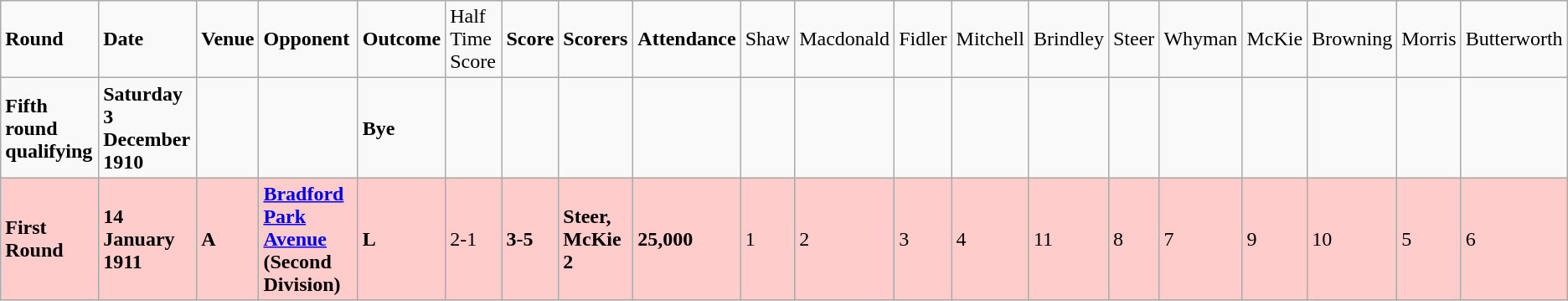<table class="wikitable">
<tr>
<td><strong>Round</strong></td>
<td><strong>Date</strong></td>
<td><strong>Venue</strong></td>
<td><strong>Opponent</strong></td>
<td><strong>Outcome</strong></td>
<td>Half Time Score</td>
<td><strong>Score</strong></td>
<td><strong>Scorers</strong></td>
<td><strong>Attendance</strong></td>
<td>Shaw</td>
<td>Macdonald</td>
<td>Fidler</td>
<td>Mitchell</td>
<td>Brindley</td>
<td>Steer</td>
<td>Whyman</td>
<td>McKie</td>
<td>Browning</td>
<td>Morris</td>
<td>Butterworth</td>
</tr>
<tr>
<td><strong>Fifth round qualifying</strong></td>
<td><strong>Saturday 3 December 1910</strong></td>
<td></td>
<td></td>
<td><strong>Bye</strong></td>
<td></td>
<td></td>
<td></td>
<td></td>
<td></td>
<td></td>
<td></td>
<td></td>
<td></td>
<td></td>
<td></td>
<td></td>
<td></td>
<td></td>
<td></td>
</tr>
<tr bgcolor="#FFCCCC">
<td><strong>First Round</strong></td>
<td><strong>14 January 1911</strong></td>
<td><strong>A</strong></td>
<td><strong><a href='#'>Bradford Park Avenue</a> (Second Division)</strong></td>
<td><strong>L</strong></td>
<td>2-1</td>
<td><strong>3-5</strong></td>
<td><strong>Steer, McKie 2</strong></td>
<td><strong>25,000</strong></td>
<td>1</td>
<td>2</td>
<td>3</td>
<td>4</td>
<td>11</td>
<td>8</td>
<td>7</td>
<td>9</td>
<td>10</td>
<td>5</td>
<td>6</td>
</tr>
</table>
